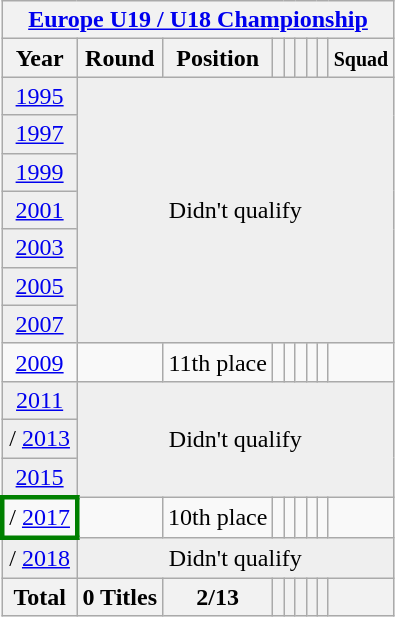<table class="wikitable" style="text-align: center;">
<tr>
<th colspan=9><a href='#'>Europe U19 / U18 Championship</a></th>
</tr>
<tr>
<th>Year</th>
<th>Round</th>
<th>Position</th>
<th></th>
<th></th>
<th></th>
<th></th>
<th></th>
<th><small>Squad</small></th>
</tr>
<tr bgcolor="efefef">
<td> <a href='#'>1995</a></td>
<td colspan=9 rowspan=7>Didn't qualify</td>
</tr>
<tr bgcolor="efefef">
<td> <a href='#'>1997</a></td>
</tr>
<tr bgcolor="efefef">
<td> <a href='#'>1999</a></td>
</tr>
<tr bgcolor="efefef">
<td> <a href='#'>2001</a></td>
</tr>
<tr bgcolor="efefef">
<td> <a href='#'>2003</a></td>
</tr>
<tr bgcolor="efefef">
<td> <a href='#'>2005</a></td>
</tr>
<tr bgcolor="efefef">
<td> <a href='#'>2007</a></td>
</tr>
<tr>
<td> <a href='#'>2009</a></td>
<td></td>
<td>11th place</td>
<td></td>
<td></td>
<td></td>
<td></td>
<td></td>
<td></td>
</tr>
<tr bgcolor="efefef">
<td> <a href='#'>2011</a></td>
<td colspan=9 rowspan=3>Didn't qualify</td>
</tr>
<tr bgcolor="efefef">
<td>/ <a href='#'>2013</a></td>
</tr>
<tr bgcolor="efefef">
<td> <a href='#'>2015</a></td>
</tr>
<tr>
<td style="border:3px solid green">/ <a href='#'>2017</a></td>
<td></td>
<td>10th place</td>
<td></td>
<td></td>
<td></td>
<td></td>
<td></td>
<td></td>
</tr>
<tr bgcolor="efefef">
<td>/ <a href='#'>2018</a></td>
<td colspan=9>Didn't qualify</td>
</tr>
<tr>
<th>Total</th>
<th>0 Titles</th>
<th>2/13</th>
<th></th>
<th></th>
<th></th>
<th></th>
<th></th>
<th></th>
</tr>
</table>
